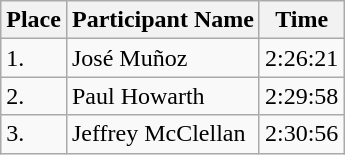<table class="wikitable">
<tr>
<th>Place</th>
<th>Participant Name</th>
<th>Time</th>
</tr>
<tr>
<td>1.</td>
<td>José Muñoz</td>
<td>2:26:21</td>
</tr>
<tr>
<td>2.</td>
<td>Paul Howarth</td>
<td>2:29:58</td>
</tr>
<tr>
<td>3.</td>
<td>Jeffrey McClellan</td>
<td>2:30:56</td>
</tr>
</table>
